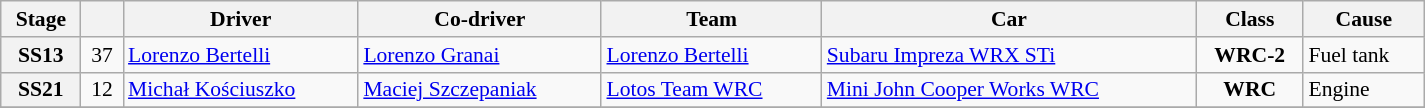<table class="wikitable" width=90% style="text-align: left; font-size: 90%; max-width: 950px;">
<tr>
<th>Stage</th>
<th></th>
<th>Driver</th>
<th>Co-driver</th>
<th>Team</th>
<th>Car</th>
<th>Class</th>
<th>Cause</th>
</tr>
<tr>
<th>SS13</th>
<td align="center">37</td>
<td> <a href='#'>Lorenzo Bertelli</a></td>
<td> <a href='#'>Lorenzo Granai</a></td>
<td> <a href='#'>Lorenzo Bertelli</a></td>
<td><a href='#'>Subaru Impreza WRX STi</a></td>
<td align="center"><strong><span>WRC-2</span></strong></td>
<td>Fuel tank</td>
</tr>
<tr>
<th>SS21</th>
<td align="center">12</td>
<td> <a href='#'>Michał Kościuszko</a></td>
<td> <a href='#'>Maciej Szczepaniak</a></td>
<td> <a href='#'>Lotos Team WRC</a></td>
<td><a href='#'>Mini John Cooper Works WRC</a></td>
<td align="center"><strong><span>WRC</span></strong></td>
<td>Engine</td>
</tr>
<tr>
</tr>
</table>
